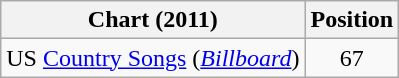<table class="wikitable sortable">
<tr>
<th scope="col">Chart (2011)</th>
<th scope="col">Position</th>
</tr>
<tr>
<td>US <a href='#'>Country Songs</a> (<em><a href='#'>Billboard</a></em>)</td>
<td align="center">67</td>
</tr>
</table>
